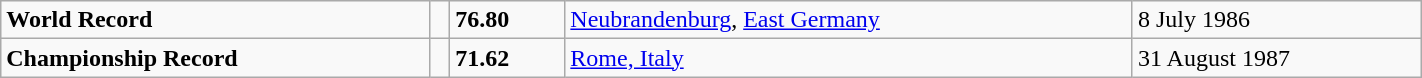<table class="wikitable" width=75%>
<tr>
<td><strong>World Record</strong></td>
<td></td>
<td><strong>76.80</strong></td>
<td><a href='#'>Neubrandenburg</a>, <a href='#'>East Germany</a></td>
<td>8 July 1986</td>
</tr>
<tr>
<td><strong>Championship Record</strong></td>
<td></td>
<td><strong>71.62</strong></td>
<td><a href='#'>Rome, Italy</a></td>
<td>31 August 1987</td>
</tr>
</table>
